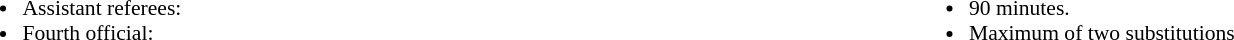<table style="width:100%; font-size:90%">
<tr>
<td style="width:50%; vertical-align:top"><br><ul><li>Assistant referees:</li><li>Fourth official:</li></ul></td>
<td style="width:50%; vertical-align:top"><br><ul><li>90 minutes.</li><li>Maximum of two substitutions</li></ul></td>
</tr>
</table>
